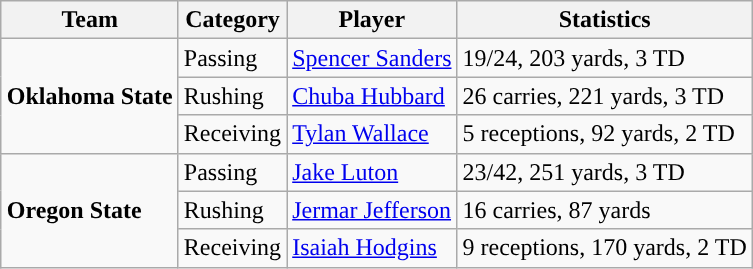<table class="wikitable" style="float: right;">
<tr>
<th>Team</th>
<th>Category</th>
<th>Player</th>
<th>Statistics</th>
</tr>
<tr>
<td rowspan=3><strong>Oklahoma State</strong></td>
<td>Passing</td>
<td><a href='#'>Spencer Sanders</a></td>
<td>19/24, 203 yards, 3 TD</td>
</tr>
<tr>
<td>Rushing</td>
<td><a href='#'>Chuba Hubbard</a></td>
<td>26 carries, 221 yards, 3 TD</td>
</tr>
<tr>
<td>Receiving</td>
<td><a href='#'>Tylan Wallace</a></td>
<td>5 receptions, 92 yards, 2 TD</td>
</tr>
<tr>
<td rowspan=3><strong>Oregon State</strong></td>
<td>Passing</td>
<td><a href='#'>Jake Luton</a></td>
<td>23/42, 251 yards, 3 TD</td>
</tr>
<tr>
<td>Rushing</td>
<td><a href='#'>Jermar Jefferson</a></td>
<td>16 carries, 87 yards</td>
</tr>
<tr>
<td>Receiving</td>
<td><a href='#'>Isaiah Hodgins</a></td>
<td>9 receptions, 170 yards, 2 TD</td>
</tr>
</table>
